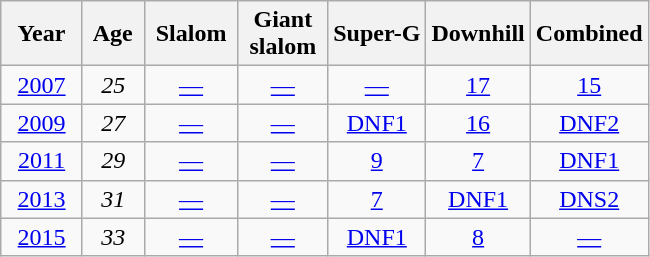<table class=wikitable style="text-align:center">
<tr>
<th>  Year  </th>
<th> Age </th>
<th> Slalom </th>
<th> Giant <br> slalom </th>
<th>Super-G</th>
<th>Downhill</th>
<th>Combined</th>
</tr>
<tr>
<td><a href='#'>2007</a></td>
<td><em>25</em></td>
<td><a href='#'>—</a></td>
<td><a href='#'>—</a></td>
<td><a href='#'>—</a></td>
<td><a href='#'>17</a></td>
<td><a href='#'>15</a></td>
</tr>
<tr>
<td><a href='#'>2009</a></td>
<td><em>27</em></td>
<td><a href='#'>—</a></td>
<td><a href='#'>—</a></td>
<td><a href='#'>DNF1</a></td>
<td><a href='#'>16</a></td>
<td><a href='#'>DNF2</a></td>
</tr>
<tr>
<td><a href='#'>2011</a></td>
<td><em>29</em></td>
<td><a href='#'>—</a></td>
<td><a href='#'>—</a></td>
<td><a href='#'>9</a></td>
<td><a href='#'>7</a></td>
<td><a href='#'>DNF1</a></td>
</tr>
<tr>
<td><a href='#'>2013</a></td>
<td><em>31</em></td>
<td><a href='#'>—</a></td>
<td><a href='#'>—</a></td>
<td><a href='#'>7</a></td>
<td><a href='#'>DNF1</a></td>
<td><a href='#'>DNS2</a></td>
</tr>
<tr>
<td><a href='#'>2015</a></td>
<td><em>33</em></td>
<td><a href='#'>—</a></td>
<td><a href='#'>—</a></td>
<td><a href='#'>DNF1</a></td>
<td><a href='#'>8</a></td>
<td><a href='#'>—</a></td>
</tr>
</table>
